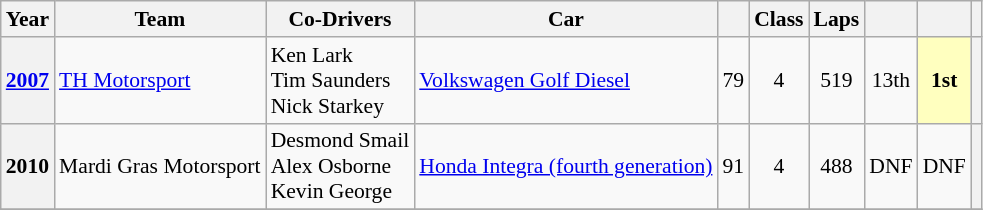<table class="wikitable" style="font-size:90%">
<tr>
<th>Year</th>
<th>Team</th>
<th>Co-Drivers</th>
<th>Car</th>
<th></th>
<th>Class</th>
<th>Laps</th>
<th></th>
<th></th>
<th></th>
</tr>
<tr style="text-align:center;">
<th><a href='#'>2007</a></th>
<td align="left" nowrap> <a href='#'>TH Motorsport</a></td>
<td align="left" nowrap> Ken Lark<br> Tim Saunders<br> Nick Starkey</td>
<td align="left" nowrap><a href='#'>Volkswagen Golf Diesel</a></td>
<td>79</td>
<td>4</td>
<td>519</td>
<td>13th</td>
<td style="background:#ffffbf;"><strong>1st</strong></td>
<th></th>
</tr>
<tr style="text-align:center;">
<th>2010</th>
<td align="left" nowrap> Mardi Gras Motorsport</td>
<td align="left" nowrap> Desmond Smail<br> Alex Osborne<br> Kevin George</td>
<td align="left" nowrap><a href='#'>Honda Integra (fourth generation)</a></td>
<td>91</td>
<td>4</td>
<td>488</td>
<td>DNF</td>
<td>DNF</td>
<th></th>
</tr>
<tr style="text-align:center;">
</tr>
</table>
